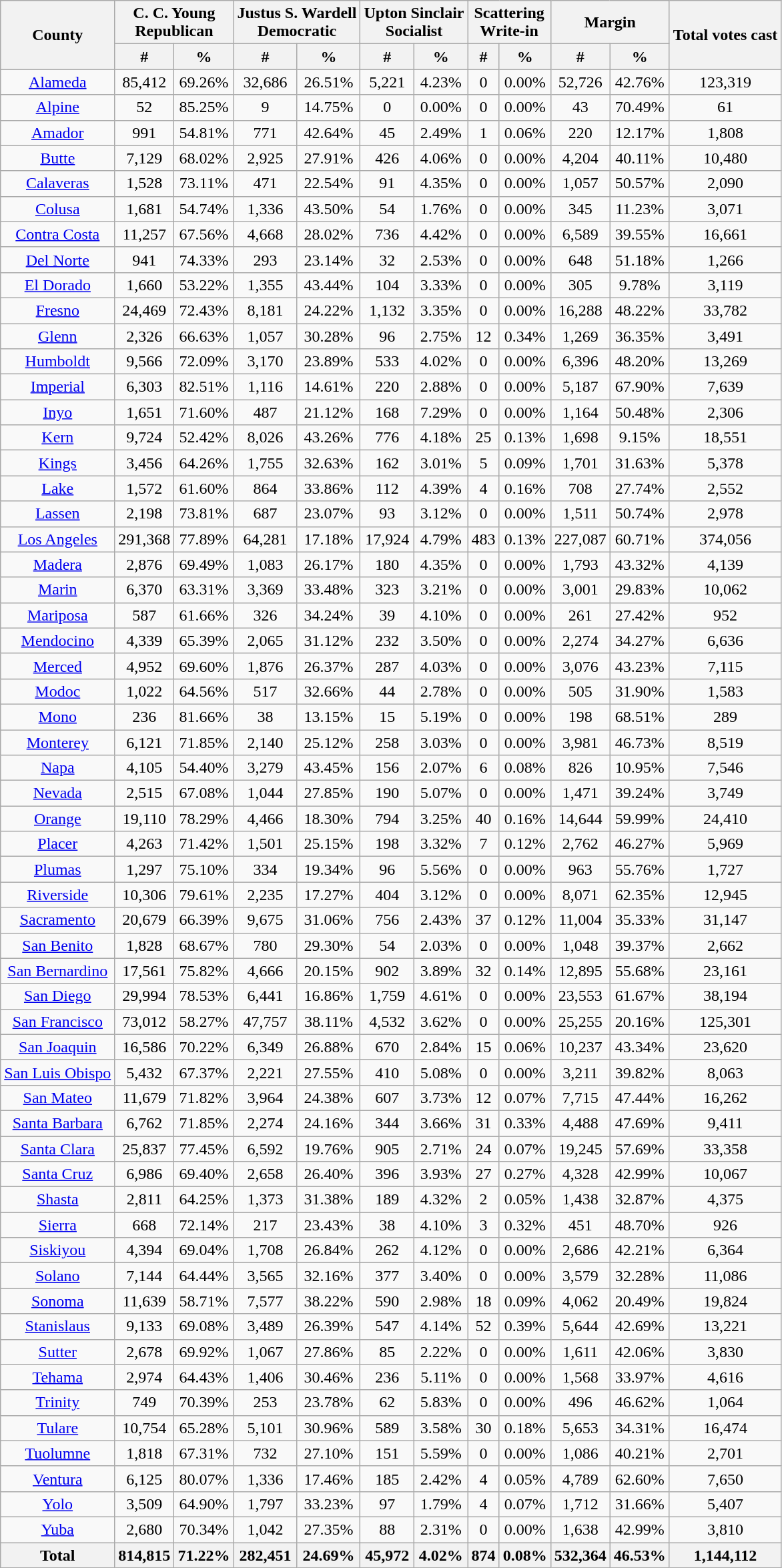<table class="wikitable sortable" style="text-align:center">
<tr>
<th rowspan="2">County</th>
<th style="text-align:center;" colspan="2">C. C. Young<br>Republican</th>
<th style="text-align:center;" colspan="2">Justus S. Wardell<br>Democratic</th>
<th style="text-align:center;" colspan="2">Upton Sinclair<br>Socialist</th>
<th style="text-align:center;" colspan="2">Scattering<br>Write-in</th>
<th style="text-align:center;" colspan="2">Margin</th>
<th style="text-align:center;" rowspan="2">Total votes cast</th>
</tr>
<tr>
<th style="text-align:center;" data-sort-type="number">#</th>
<th style="text-align:center;" data-sort-type="number">%</th>
<th style="text-align:center;" data-sort-type="number">#</th>
<th style="text-align:center;" data-sort-type="number">%</th>
<th style="text-align:center;" data-sort-type="number">#</th>
<th style="text-align:center;" data-sort-type="number">%</th>
<th style="text-align:center;" data-sort-type="number">#</th>
<th style="text-align:center;" data-sort-type="number">%</th>
<th style="text-align:center;" data-sort-type="number">#</th>
<th style="text-align:center;" data-sort-type="number">%</th>
</tr>
<tr style="text-align:center;">
<td><a href='#'>Alameda</a></td>
<td>85,412</td>
<td>69.26%</td>
<td>32,686</td>
<td>26.51%</td>
<td>5,221</td>
<td>4.23%</td>
<td>0</td>
<td>0.00%</td>
<td>52,726</td>
<td>42.76%</td>
<td>123,319</td>
</tr>
<tr style="text-align:center;">
<td><a href='#'>Alpine</a></td>
<td>52</td>
<td>85.25%</td>
<td>9</td>
<td>14.75%</td>
<td>0</td>
<td>0.00%</td>
<td>0</td>
<td>0.00%</td>
<td>43</td>
<td>70.49%</td>
<td>61</td>
</tr>
<tr style="text-align:center;">
<td><a href='#'>Amador</a></td>
<td>991</td>
<td>54.81%</td>
<td>771</td>
<td>42.64%</td>
<td>45</td>
<td>2.49%</td>
<td>1</td>
<td>0.06%</td>
<td>220</td>
<td>12.17%</td>
<td>1,808</td>
</tr>
<tr style="text-align:center;">
<td><a href='#'>Butte</a></td>
<td>7,129</td>
<td>68.02%</td>
<td>2,925</td>
<td>27.91%</td>
<td>426</td>
<td>4.06%</td>
<td>0</td>
<td>0.00%</td>
<td>4,204</td>
<td>40.11%</td>
<td>10,480</td>
</tr>
<tr style="text-align:center;">
<td><a href='#'>Calaveras</a></td>
<td>1,528</td>
<td>73.11%</td>
<td>471</td>
<td>22.54%</td>
<td>91</td>
<td>4.35%</td>
<td>0</td>
<td>0.00%</td>
<td>1,057</td>
<td>50.57%</td>
<td>2,090</td>
</tr>
<tr style="text-align:center;">
<td><a href='#'>Colusa</a></td>
<td>1,681</td>
<td>54.74%</td>
<td>1,336</td>
<td>43.50%</td>
<td>54</td>
<td>1.76%</td>
<td>0</td>
<td>0.00%</td>
<td>345</td>
<td>11.23%</td>
<td>3,071</td>
</tr>
<tr style="text-align:center;">
<td><a href='#'>Contra Costa</a></td>
<td>11,257</td>
<td>67.56%</td>
<td>4,668</td>
<td>28.02%</td>
<td>736</td>
<td>4.42%</td>
<td>0</td>
<td>0.00%</td>
<td>6,589</td>
<td>39.55%</td>
<td>16,661</td>
</tr>
<tr style="text-align:center;">
<td><a href='#'>Del Norte</a></td>
<td>941</td>
<td>74.33%</td>
<td>293</td>
<td>23.14%</td>
<td>32</td>
<td>2.53%</td>
<td>0</td>
<td>0.00%</td>
<td>648</td>
<td>51.18%</td>
<td>1,266</td>
</tr>
<tr style="text-align:center;">
<td><a href='#'>El Dorado</a></td>
<td>1,660</td>
<td>53.22%</td>
<td>1,355</td>
<td>43.44%</td>
<td>104</td>
<td>3.33%</td>
<td>0</td>
<td>0.00%</td>
<td>305</td>
<td>9.78%</td>
<td>3,119</td>
</tr>
<tr style="text-align:center;">
<td><a href='#'>Fresno</a></td>
<td>24,469</td>
<td>72.43%</td>
<td>8,181</td>
<td>24.22%</td>
<td>1,132</td>
<td>3.35%</td>
<td>0</td>
<td>0.00%</td>
<td>16,288</td>
<td>48.22%</td>
<td>33,782</td>
</tr>
<tr style="text-align:center;">
<td><a href='#'>Glenn</a></td>
<td>2,326</td>
<td>66.63%</td>
<td>1,057</td>
<td>30.28%</td>
<td>96</td>
<td>2.75%</td>
<td>12</td>
<td>0.34%</td>
<td>1,269</td>
<td>36.35%</td>
<td>3,491</td>
</tr>
<tr style="text-align:center;">
<td><a href='#'>Humboldt</a></td>
<td>9,566</td>
<td>72.09%</td>
<td>3,170</td>
<td>23.89%</td>
<td>533</td>
<td>4.02%</td>
<td>0</td>
<td>0.00%</td>
<td>6,396</td>
<td>48.20%</td>
<td>13,269</td>
</tr>
<tr style="text-align:center;">
<td><a href='#'>Imperial</a></td>
<td>6,303</td>
<td>82.51%</td>
<td>1,116</td>
<td>14.61%</td>
<td>220</td>
<td>2.88%</td>
<td>0</td>
<td>0.00%</td>
<td>5,187</td>
<td>67.90%</td>
<td>7,639</td>
</tr>
<tr style="text-align:center;">
<td><a href='#'>Inyo</a></td>
<td>1,651</td>
<td>71.60%</td>
<td>487</td>
<td>21.12%</td>
<td>168</td>
<td>7.29%</td>
<td>0</td>
<td>0.00%</td>
<td>1,164</td>
<td>50.48%</td>
<td>2,306</td>
</tr>
<tr style="text-align:center;">
<td><a href='#'>Kern</a></td>
<td>9,724</td>
<td>52.42%</td>
<td>8,026</td>
<td>43.26%</td>
<td>776</td>
<td>4.18%</td>
<td>25</td>
<td>0.13%</td>
<td>1,698</td>
<td>9.15%</td>
<td>18,551</td>
</tr>
<tr style="text-align:center;">
<td><a href='#'>Kings</a></td>
<td>3,456</td>
<td>64.26%</td>
<td>1,755</td>
<td>32.63%</td>
<td>162</td>
<td>3.01%</td>
<td>5</td>
<td>0.09%</td>
<td>1,701</td>
<td>31.63%</td>
<td>5,378</td>
</tr>
<tr style="text-align:center;">
<td><a href='#'>Lake</a></td>
<td>1,572</td>
<td>61.60%</td>
<td>864</td>
<td>33.86%</td>
<td>112</td>
<td>4.39%</td>
<td>4</td>
<td>0.16%</td>
<td>708</td>
<td>27.74%</td>
<td>2,552</td>
</tr>
<tr style="text-align:center;">
<td><a href='#'>Lassen</a></td>
<td>2,198</td>
<td>73.81%</td>
<td>687</td>
<td>23.07%</td>
<td>93</td>
<td>3.12%</td>
<td>0</td>
<td>0.00%</td>
<td>1,511</td>
<td>50.74%</td>
<td>2,978</td>
</tr>
<tr style="text-align:center;">
<td><a href='#'>Los Angeles</a></td>
<td>291,368</td>
<td>77.89%</td>
<td>64,281</td>
<td>17.18%</td>
<td>17,924</td>
<td>4.79%</td>
<td>483</td>
<td>0.13%</td>
<td>227,087</td>
<td>60.71%</td>
<td>374,056</td>
</tr>
<tr style="text-align:center;">
<td><a href='#'>Madera</a></td>
<td>2,876</td>
<td>69.49%</td>
<td>1,083</td>
<td>26.17%</td>
<td>180</td>
<td>4.35%</td>
<td>0</td>
<td>0.00%</td>
<td>1,793</td>
<td>43.32%</td>
<td>4,139</td>
</tr>
<tr style="text-align:center;">
<td><a href='#'>Marin</a></td>
<td>6,370</td>
<td>63.31%</td>
<td>3,369</td>
<td>33.48%</td>
<td>323</td>
<td>3.21%</td>
<td>0</td>
<td>0.00%</td>
<td>3,001</td>
<td>29.83%</td>
<td>10,062</td>
</tr>
<tr style="text-align:center;">
<td><a href='#'>Mariposa</a></td>
<td>587</td>
<td>61.66%</td>
<td>326</td>
<td>34.24%</td>
<td>39</td>
<td>4.10%</td>
<td>0</td>
<td>0.00%</td>
<td>261</td>
<td>27.42%</td>
<td>952</td>
</tr>
<tr style="text-align:center;">
<td><a href='#'>Mendocino</a></td>
<td>4,339</td>
<td>65.39%</td>
<td>2,065</td>
<td>31.12%</td>
<td>232</td>
<td>3.50%</td>
<td>0</td>
<td>0.00%</td>
<td>2,274</td>
<td>34.27%</td>
<td>6,636</td>
</tr>
<tr style="text-align:center;">
<td><a href='#'>Merced</a></td>
<td>4,952</td>
<td>69.60%</td>
<td>1,876</td>
<td>26.37%</td>
<td>287</td>
<td>4.03%</td>
<td>0</td>
<td>0.00%</td>
<td>3,076</td>
<td>43.23%</td>
<td>7,115</td>
</tr>
<tr style="text-align:center;">
<td><a href='#'>Modoc</a></td>
<td>1,022</td>
<td>64.56%</td>
<td>517</td>
<td>32.66%</td>
<td>44</td>
<td>2.78%</td>
<td>0</td>
<td>0.00%</td>
<td>505</td>
<td>31.90%</td>
<td>1,583</td>
</tr>
<tr style="text-align:center;">
<td><a href='#'>Mono</a></td>
<td>236</td>
<td>81.66%</td>
<td>38</td>
<td>13.15%</td>
<td>15</td>
<td>5.19%</td>
<td>0</td>
<td>0.00%</td>
<td>198</td>
<td>68.51%</td>
<td>289</td>
</tr>
<tr style="text-align:center;">
<td><a href='#'>Monterey</a></td>
<td>6,121</td>
<td>71.85%</td>
<td>2,140</td>
<td>25.12%</td>
<td>258</td>
<td>3.03%</td>
<td>0</td>
<td>0.00%</td>
<td>3,981</td>
<td>46.73%</td>
<td>8,519</td>
</tr>
<tr style="text-align:center;">
<td><a href='#'>Napa</a></td>
<td>4,105</td>
<td>54.40%</td>
<td>3,279</td>
<td>43.45%</td>
<td>156</td>
<td>2.07%</td>
<td>6</td>
<td>0.08%</td>
<td>826</td>
<td>10.95%</td>
<td>7,546</td>
</tr>
<tr style="text-align:center;">
<td><a href='#'>Nevada</a></td>
<td>2,515</td>
<td>67.08%</td>
<td>1,044</td>
<td>27.85%</td>
<td>190</td>
<td>5.07%</td>
<td>0</td>
<td>0.00%</td>
<td>1,471</td>
<td>39.24%</td>
<td>3,749</td>
</tr>
<tr style="text-align:center;">
<td><a href='#'>Orange</a></td>
<td>19,110</td>
<td>78.29%</td>
<td>4,466</td>
<td>18.30%</td>
<td>794</td>
<td>3.25%</td>
<td>40</td>
<td>0.16%</td>
<td>14,644</td>
<td>59.99%</td>
<td>24,410</td>
</tr>
<tr style="text-align:center;">
<td><a href='#'>Placer</a></td>
<td>4,263</td>
<td>71.42%</td>
<td>1,501</td>
<td>25.15%</td>
<td>198</td>
<td>3.32%</td>
<td>7</td>
<td>0.12%</td>
<td>2,762</td>
<td>46.27%</td>
<td>5,969</td>
</tr>
<tr style="text-align:center;">
<td><a href='#'>Plumas</a></td>
<td>1,297</td>
<td>75.10%</td>
<td>334</td>
<td>19.34%</td>
<td>96</td>
<td>5.56%</td>
<td>0</td>
<td>0.00%</td>
<td>963</td>
<td>55.76%</td>
<td>1,727</td>
</tr>
<tr style="text-align:center;">
<td><a href='#'>Riverside</a></td>
<td>10,306</td>
<td>79.61%</td>
<td>2,235</td>
<td>17.27%</td>
<td>404</td>
<td>3.12%</td>
<td>0</td>
<td>0.00%</td>
<td>8,071</td>
<td>62.35%</td>
<td>12,945</td>
</tr>
<tr style="text-align:center;">
<td><a href='#'>Sacramento</a></td>
<td>20,679</td>
<td>66.39%</td>
<td>9,675</td>
<td>31.06%</td>
<td>756</td>
<td>2.43%</td>
<td>37</td>
<td>0.12%</td>
<td>11,004</td>
<td>35.33%</td>
<td>31,147</td>
</tr>
<tr style="text-align:center;">
<td><a href='#'>San Benito</a></td>
<td>1,828</td>
<td>68.67%</td>
<td>780</td>
<td>29.30%</td>
<td>54</td>
<td>2.03%</td>
<td>0</td>
<td>0.00%</td>
<td>1,048</td>
<td>39.37%</td>
<td>2,662</td>
</tr>
<tr style="text-align:center;">
<td><a href='#'>San Bernardino</a></td>
<td>17,561</td>
<td>75.82%</td>
<td>4,666</td>
<td>20.15%</td>
<td>902</td>
<td>3.89%</td>
<td>32</td>
<td>0.14%</td>
<td>12,895</td>
<td>55.68%</td>
<td>23,161</td>
</tr>
<tr style="text-align:center;">
<td><a href='#'>San Diego</a></td>
<td>29,994</td>
<td>78.53%</td>
<td>6,441</td>
<td>16.86%</td>
<td>1,759</td>
<td>4.61%</td>
<td>0</td>
<td>0.00%</td>
<td>23,553</td>
<td>61.67%</td>
<td>38,194</td>
</tr>
<tr style="text-align:center;">
<td><a href='#'>San Francisco</a></td>
<td>73,012</td>
<td>58.27%</td>
<td>47,757</td>
<td>38.11%</td>
<td>4,532</td>
<td>3.62%</td>
<td>0</td>
<td>0.00%</td>
<td>25,255</td>
<td>20.16%</td>
<td>125,301</td>
</tr>
<tr style="text-align:center;">
<td><a href='#'>San Joaquin</a></td>
<td>16,586</td>
<td>70.22%</td>
<td>6,349</td>
<td>26.88%</td>
<td>670</td>
<td>2.84%</td>
<td>15</td>
<td>0.06%</td>
<td>10,237</td>
<td>43.34%</td>
<td>23,620</td>
</tr>
<tr style="text-align:center;">
<td><a href='#'>San Luis Obispo</a></td>
<td>5,432</td>
<td>67.37%</td>
<td>2,221</td>
<td>27.55%</td>
<td>410</td>
<td>5.08%</td>
<td>0</td>
<td>0.00%</td>
<td>3,211</td>
<td>39.82%</td>
<td>8,063</td>
</tr>
<tr style="text-align:center;">
<td><a href='#'>San Mateo</a></td>
<td>11,679</td>
<td>71.82%</td>
<td>3,964</td>
<td>24.38%</td>
<td>607</td>
<td>3.73%</td>
<td>12</td>
<td>0.07%</td>
<td>7,715</td>
<td>47.44%</td>
<td>16,262</td>
</tr>
<tr style="text-align:center;">
<td><a href='#'>Santa Barbara</a></td>
<td>6,762</td>
<td>71.85%</td>
<td>2,274</td>
<td>24.16%</td>
<td>344</td>
<td>3.66%</td>
<td>31</td>
<td>0.33%</td>
<td>4,488</td>
<td>47.69%</td>
<td>9,411</td>
</tr>
<tr style="text-align:center;">
<td><a href='#'>Santa Clara</a></td>
<td>25,837</td>
<td>77.45%</td>
<td>6,592</td>
<td>19.76%</td>
<td>905</td>
<td>2.71%</td>
<td>24</td>
<td>0.07%</td>
<td>19,245</td>
<td>57.69%</td>
<td>33,358</td>
</tr>
<tr style="text-align:center;">
<td><a href='#'>Santa Cruz</a></td>
<td>6,986</td>
<td>69.40%</td>
<td>2,658</td>
<td>26.40%</td>
<td>396</td>
<td>3.93%</td>
<td>27</td>
<td>0.27%</td>
<td>4,328</td>
<td>42.99%</td>
<td>10,067</td>
</tr>
<tr style="text-align:center;">
<td><a href='#'>Shasta</a></td>
<td>2,811</td>
<td>64.25%</td>
<td>1,373</td>
<td>31.38%</td>
<td>189</td>
<td>4.32%</td>
<td>2</td>
<td>0.05%</td>
<td>1,438</td>
<td>32.87%</td>
<td>4,375</td>
</tr>
<tr style="text-align:center;">
<td><a href='#'>Sierra</a></td>
<td>668</td>
<td>72.14%</td>
<td>217</td>
<td>23.43%</td>
<td>38</td>
<td>4.10%</td>
<td>3</td>
<td>0.32%</td>
<td>451</td>
<td>48.70%</td>
<td>926</td>
</tr>
<tr style="text-align:center;">
<td><a href='#'>Siskiyou</a></td>
<td>4,394</td>
<td>69.04%</td>
<td>1,708</td>
<td>26.84%</td>
<td>262</td>
<td>4.12%</td>
<td>0</td>
<td>0.00%</td>
<td>2,686</td>
<td>42.21%</td>
<td>6,364</td>
</tr>
<tr style="text-align:center;">
<td><a href='#'>Solano</a></td>
<td>7,144</td>
<td>64.44%</td>
<td>3,565</td>
<td>32.16%</td>
<td>377</td>
<td>3.40%</td>
<td>0</td>
<td>0.00%</td>
<td>3,579</td>
<td>32.28%</td>
<td>11,086</td>
</tr>
<tr style="text-align:center;">
<td><a href='#'>Sonoma</a></td>
<td>11,639</td>
<td>58.71%</td>
<td>7,577</td>
<td>38.22%</td>
<td>590</td>
<td>2.98%</td>
<td>18</td>
<td>0.09%</td>
<td>4,062</td>
<td>20.49%</td>
<td>19,824</td>
</tr>
<tr style="text-align:center;">
<td><a href='#'>Stanislaus</a></td>
<td>9,133</td>
<td>69.08%</td>
<td>3,489</td>
<td>26.39%</td>
<td>547</td>
<td>4.14%</td>
<td>52</td>
<td>0.39%</td>
<td>5,644</td>
<td>42.69%</td>
<td>13,221</td>
</tr>
<tr style="text-align:center;">
<td><a href='#'>Sutter</a></td>
<td>2,678</td>
<td>69.92%</td>
<td>1,067</td>
<td>27.86%</td>
<td>85</td>
<td>2.22%</td>
<td>0</td>
<td>0.00%</td>
<td>1,611</td>
<td>42.06%</td>
<td>3,830</td>
</tr>
<tr style="text-align:center;">
<td><a href='#'>Tehama</a></td>
<td>2,974</td>
<td>64.43%</td>
<td>1,406</td>
<td>30.46%</td>
<td>236</td>
<td>5.11%</td>
<td>0</td>
<td>0.00%</td>
<td>1,568</td>
<td>33.97%</td>
<td>4,616</td>
</tr>
<tr style="text-align:center;">
<td><a href='#'>Trinity</a></td>
<td>749</td>
<td>70.39%</td>
<td>253</td>
<td>23.78%</td>
<td>62</td>
<td>5.83%</td>
<td>0</td>
<td>0.00%</td>
<td>496</td>
<td>46.62%</td>
<td>1,064</td>
</tr>
<tr style="text-align:center;">
<td><a href='#'>Tulare</a></td>
<td>10,754</td>
<td>65.28%</td>
<td>5,101</td>
<td>30.96%</td>
<td>589</td>
<td>3.58%</td>
<td>30</td>
<td>0.18%</td>
<td>5,653</td>
<td>34.31%</td>
<td>16,474</td>
</tr>
<tr style="text-align:center;">
<td><a href='#'>Tuolumne</a></td>
<td>1,818</td>
<td>67.31%</td>
<td>732</td>
<td>27.10%</td>
<td>151</td>
<td>5.59%</td>
<td>0</td>
<td>0.00%</td>
<td>1,086</td>
<td>40.21%</td>
<td>2,701</td>
</tr>
<tr style="text-align:center;">
<td><a href='#'>Ventura</a></td>
<td>6,125</td>
<td>80.07%</td>
<td>1,336</td>
<td>17.46%</td>
<td>185</td>
<td>2.42%</td>
<td>4</td>
<td>0.05%</td>
<td>4,789</td>
<td>62.60%</td>
<td>7,650</td>
</tr>
<tr style="text-align:center;">
<td><a href='#'>Yolo</a></td>
<td>3,509</td>
<td>64.90%</td>
<td>1,797</td>
<td>33.23%</td>
<td>97</td>
<td>1.79%</td>
<td>4</td>
<td>0.07%</td>
<td>1,712</td>
<td>31.66%</td>
<td>5,407</td>
</tr>
<tr style="text-align:center;">
<td><a href='#'>Yuba</a></td>
<td>2,680</td>
<td>70.34%</td>
<td>1,042</td>
<td>27.35%</td>
<td>88</td>
<td>2.31%</td>
<td>0</td>
<td>0.00%</td>
<td>1,638</td>
<td>42.99%</td>
<td>3,810</td>
</tr>
<tr style="text-align:center;">
<th>Total</th>
<th>814,815</th>
<th>71.22%</th>
<th>282,451</th>
<th>24.69%</th>
<th>45,972</th>
<th>4.02%</th>
<th>874</th>
<th>0.08%</th>
<th>532,364</th>
<th>46.53%</th>
<th>1,144,112</th>
</tr>
</table>
